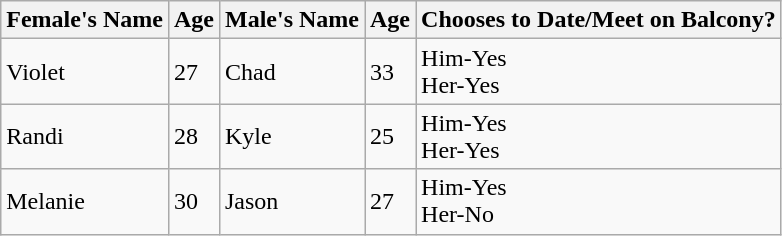<table class="wikitable">
<tr>
<th>Female's Name</th>
<th>Age</th>
<th>Male's Name</th>
<th>Age</th>
<th>Chooses to Date/Meet on Balcony?</th>
</tr>
<tr>
<td>Violet</td>
<td>27</td>
<td>Chad</td>
<td>33</td>
<td>Him-Yes<br>Her-Yes</td>
</tr>
<tr>
<td>Randi</td>
<td>28</td>
<td>Kyle</td>
<td>25</td>
<td>Him-Yes<br>Her-Yes</td>
</tr>
<tr>
<td>Melanie</td>
<td>30</td>
<td>Jason</td>
<td>27</td>
<td>Him-Yes<br>Her-No</td>
</tr>
</table>
